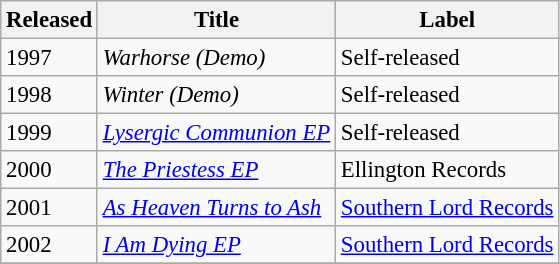<table class="wikitable" style="font-size: 95%;">
<tr>
<th>Released</th>
<th>Title</th>
<th>Label</th>
</tr>
<tr>
<td>1997</td>
<td><em>Warhorse (Demo)</em></td>
<td>Self-released</td>
</tr>
<tr>
<td>1998</td>
<td><em>Winter (Demo)</em></td>
<td>Self-released</td>
</tr>
<tr>
<td>1999</td>
<td><em><a href='#'>Lysergic Communion EP</a></em></td>
<td>Self-released</td>
</tr>
<tr>
<td>2000</td>
<td><em><a href='#'>The Priestess EP</a></em></td>
<td>Ellington Records</td>
</tr>
<tr>
<td>2001</td>
<td><em><a href='#'>As Heaven Turns to Ash</a></em></td>
<td><a href='#'>Southern Lord Records</a></td>
</tr>
<tr>
<td>2002</td>
<td><em><a href='#'>I Am Dying EP</a></em></td>
<td><a href='#'>Southern Lord Records</a></td>
</tr>
<tr>
</tr>
</table>
